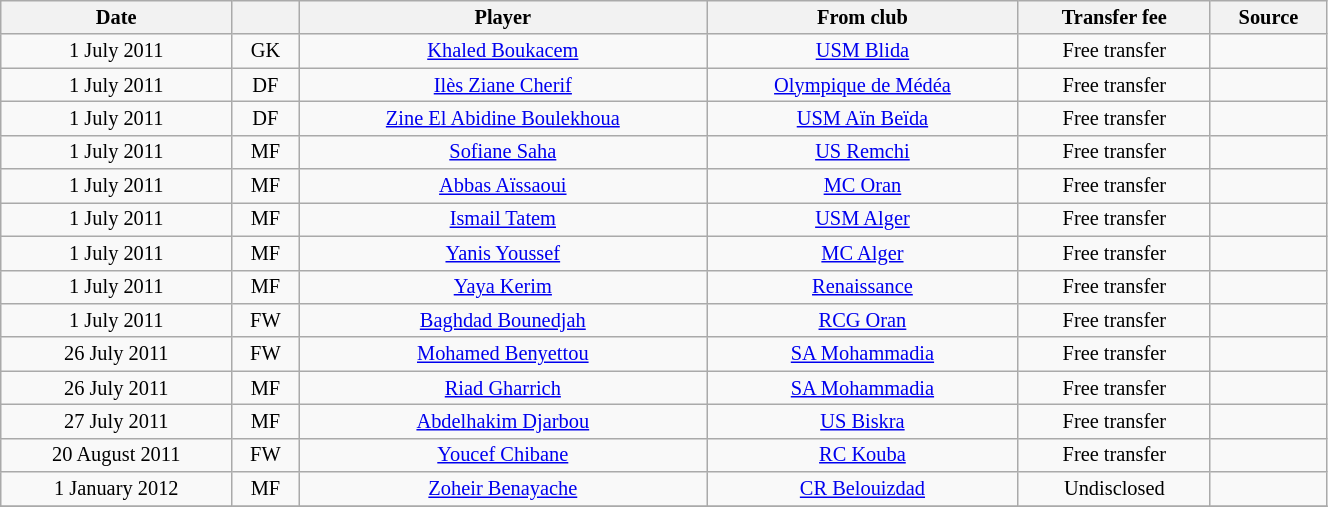<table class="wikitable sortable" style="width:70%; text-align:center; font-size:85%; text-align:centre;">
<tr>
<th>Date</th>
<th></th>
<th>Player</th>
<th>From club</th>
<th>Transfer fee</th>
<th>Source</th>
</tr>
<tr>
<td>1 July 2011</td>
<td>GK</td>
<td> <a href='#'>Khaled Boukacem</a></td>
<td><a href='#'>USM Blida</a></td>
<td>Free transfer</td>
<td></td>
</tr>
<tr>
<td>1 July 2011</td>
<td>DF</td>
<td> <a href='#'>Ilès Ziane Cherif</a></td>
<td><a href='#'>Olympique de Médéa</a></td>
<td>Free transfer</td>
<td></td>
</tr>
<tr>
<td>1 July 2011</td>
<td>DF</td>
<td> <a href='#'>Zine El Abidine Boulekhoua</a></td>
<td><a href='#'>USM Aïn Beïda</a></td>
<td>Free transfer</td>
<td></td>
</tr>
<tr>
<td>1 July 2011</td>
<td>MF</td>
<td> <a href='#'>Sofiane Saha</a></td>
<td><a href='#'>US Remchi</a></td>
<td>Free transfer</td>
<td></td>
</tr>
<tr>
<td>1 July 2011</td>
<td>MF</td>
<td> <a href='#'>Abbas Aïssaoui</a></td>
<td><a href='#'>MC Oran</a></td>
<td>Free transfer</td>
<td></td>
</tr>
<tr>
<td>1 July 2011</td>
<td>MF</td>
<td> <a href='#'>Ismail Tatem</a></td>
<td><a href='#'>USM Alger</a></td>
<td>Free transfer</td>
<td></td>
</tr>
<tr>
<td>1 July 2011</td>
<td>MF</td>
<td> <a href='#'>Yanis Youssef</a></td>
<td><a href='#'>MC Alger</a></td>
<td>Free transfer</td>
<td></td>
</tr>
<tr>
<td>1 July 2011</td>
<td>MF</td>
<td> <a href='#'>Yaya Kerim</a></td>
<td> <a href='#'>Renaissance</a></td>
<td>Free transfer</td>
<td></td>
</tr>
<tr>
<td>1 July 2011</td>
<td>FW</td>
<td> <a href='#'>Baghdad Bounedjah</a></td>
<td><a href='#'>RCG Oran</a></td>
<td>Free transfer</td>
<td></td>
</tr>
<tr>
<td>26 July 2011</td>
<td>FW</td>
<td> <a href='#'>Mohamed Benyettou</a></td>
<td><a href='#'>SA Mohammadia</a></td>
<td>Free transfer</td>
<td></td>
</tr>
<tr>
<td>26 July 2011</td>
<td>MF</td>
<td> <a href='#'>Riad Gharrich</a></td>
<td><a href='#'>SA Mohammadia</a></td>
<td>Free transfer</td>
<td></td>
</tr>
<tr>
<td>27 July 2011</td>
<td>MF</td>
<td> <a href='#'>Abdelhakim Djarbou</a></td>
<td><a href='#'>US Biskra</a></td>
<td>Free transfer</td>
<td></td>
</tr>
<tr>
<td>20 August 2011</td>
<td>FW</td>
<td> <a href='#'>Youcef Chibane</a></td>
<td><a href='#'>RC Kouba</a></td>
<td>Free transfer</td>
<td></td>
</tr>
<tr>
<td>1 January 2012</td>
<td>MF</td>
<td> <a href='#'>Zoheir Benayache</a></td>
<td><a href='#'>CR Belouizdad</a></td>
<td>Undisclosed</td>
<td></td>
</tr>
<tr>
</tr>
</table>
